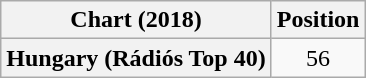<table class="wikitable plainrowheaders">
<tr>
<th>Chart (2018)</th>
<th>Position</th>
</tr>
<tr>
<th scope="row">Hungary (Rádiós Top 40)</th>
<td style="text-align:center">56</td>
</tr>
</table>
